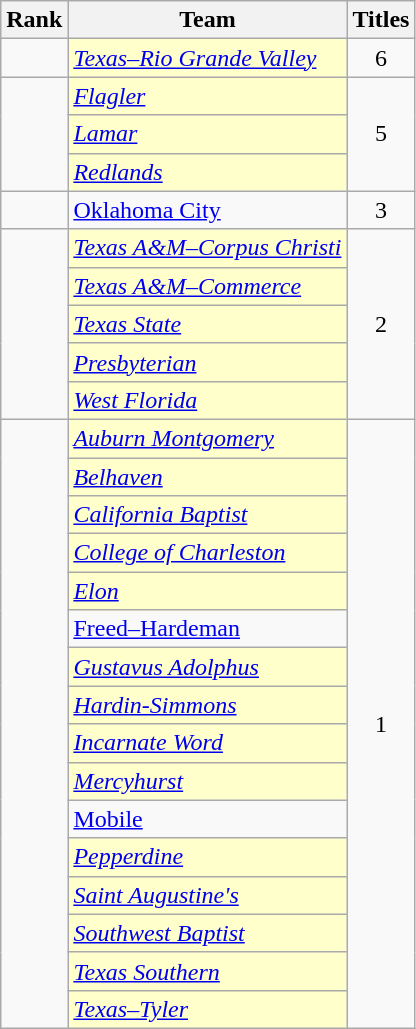<table class="wikitable sortable" style="text-align:center">
<tr>
<th>Rank</th>
<th>Team</th>
<th>Titles</th>
</tr>
<tr>
<td></td>
<td align=left bgcolor=#ffffcc><em><a href='#'>Texas–Rio Grande Valley</a></em></td>
<td>6</td>
</tr>
<tr>
<td rowspan=3></td>
<td align=left bgcolor=#ffffcc><em><a href='#'>Flagler</a></em></td>
<td rowspan=3>5</td>
</tr>
<tr>
<td align=left bgcolor=#ffffcc><em><a href='#'>Lamar</a></em></td>
</tr>
<tr>
<td align=left bgcolor=#ffffcc><em><a href='#'>Redlands</a></em></td>
</tr>
<tr>
<td></td>
<td align=left><a href='#'>Oklahoma City</a></td>
<td>3</td>
</tr>
<tr>
<td rowspan=5></td>
<td align=left bgcolor=#ffffcc><em><a href='#'>Texas A&M–Corpus Christi</a></em></td>
<td rowspan=5>2</td>
</tr>
<tr>
<td align=left bgcolor=#ffffcc><em><a href='#'>Texas A&M–Commerce</a></em></td>
</tr>
<tr>
<td align=left bgcolor=#ffffcc><em><a href='#'>Texas State</a></em></td>
</tr>
<tr>
<td align=left bgcolor=#ffffcc><em><a href='#'>Presbyterian</a></em></td>
</tr>
<tr>
<td align=left bgcolor=#ffffcc><em><a href='#'>West Florida</a></em></td>
</tr>
<tr>
<td rowspan=16></td>
<td align=left bgcolor=#ffffcc><em><a href='#'>Auburn Montgomery</a></em></td>
<td rowspan=16>1</td>
</tr>
<tr>
<td align=left bgcolor=#ffffcc><em><a href='#'>Belhaven</a></em></td>
</tr>
<tr>
<td align=left bgcolor=#ffffcc><em><a href='#'>California Baptist</a></em></td>
</tr>
<tr>
<td align=left bgcolor=#ffffcc><em><a href='#'>College of Charleston</a></em></td>
</tr>
<tr>
<td align=left bgcolor=#ffffcc><em><a href='#'>Elon</a></em></td>
</tr>
<tr>
<td align=left><a href='#'>Freed–Hardeman</a></td>
</tr>
<tr>
<td align=left bgcolor=#ffffcc><em><a href='#'>Gustavus Adolphus</a></em></td>
</tr>
<tr>
<td align=left bgcolor=#ffffcc><em><a href='#'>Hardin-Simmons</a></em></td>
</tr>
<tr>
<td align=left bgcolor=#ffffcc><em><a href='#'>Incarnate Word</a></em></td>
</tr>
<tr>
<td align=left bgcolor=#ffffcc><em><a href='#'>Mercyhurst</a></em></td>
</tr>
<tr>
<td align=left><a href='#'>Mobile</a></td>
</tr>
<tr>
<td align=left bgcolor=#ffffcc><em><a href='#'>Pepperdine</a></em></td>
</tr>
<tr>
<td align=left bgcolor=#ffffcc><em><a href='#'>Saint Augustine's</a></em></td>
</tr>
<tr>
<td align=left bgcolor=#ffffcc><em><a href='#'>Southwest Baptist</a></em></td>
</tr>
<tr>
<td align=left bgcolor=#ffffcc><em><a href='#'>Texas Southern</a></em></td>
</tr>
<tr>
<td align=left bgcolor=#ffffcc><em><a href='#'>Texas–Tyler</a></em></td>
</tr>
</table>
